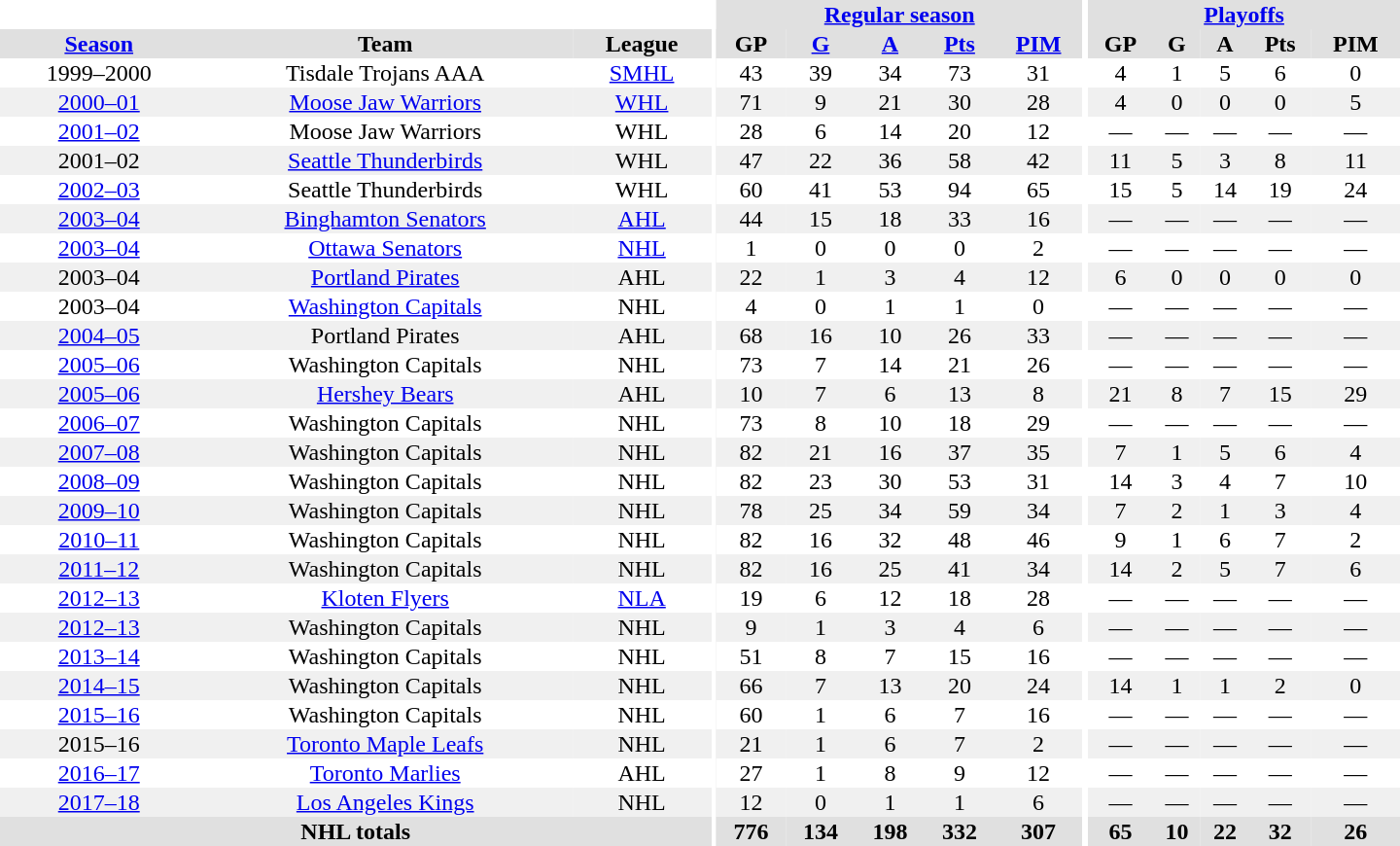<table border="0" cellpadding="1" cellspacing="0" style="text-align:center; width:60em">
<tr bgcolor="#e0e0e0">
<th colspan="3" bgcolor="#ffffff"></th>
<th rowspan="99" bgcolor="#ffffff"></th>
<th colspan="5"><a href='#'>Regular season</a></th>
<th rowspan="99" bgcolor="#ffffff"></th>
<th colspan="5"><a href='#'>Playoffs</a></th>
</tr>
<tr bgcolor="#e0e0e0">
<th><a href='#'>Season</a></th>
<th>Team</th>
<th>League</th>
<th>GP</th>
<th><a href='#'>G</a></th>
<th><a href='#'>A</a></th>
<th><a href='#'>Pts</a></th>
<th><a href='#'>PIM</a></th>
<th>GP</th>
<th>G</th>
<th>A</th>
<th>Pts</th>
<th>PIM</th>
</tr>
<tr>
<td>1999–2000</td>
<td>Tisdale Trojans AAA</td>
<td><a href='#'>SMHL</a></td>
<td>43</td>
<td>39</td>
<td>34</td>
<td>73</td>
<td>31</td>
<td>4</td>
<td>1</td>
<td>5</td>
<td>6</td>
<td>0</td>
</tr>
<tr bgcolor="#f0f0f0">
<td><a href='#'>2000–01</a></td>
<td><a href='#'>Moose Jaw Warriors</a></td>
<td><a href='#'>WHL</a></td>
<td>71</td>
<td>9</td>
<td>21</td>
<td>30</td>
<td>28</td>
<td>4</td>
<td>0</td>
<td>0</td>
<td>0</td>
<td>5</td>
</tr>
<tr>
<td><a href='#'>2001–02</a></td>
<td>Moose Jaw Warriors</td>
<td>WHL</td>
<td>28</td>
<td>6</td>
<td>14</td>
<td>20</td>
<td>12</td>
<td>—</td>
<td>—</td>
<td>—</td>
<td>—</td>
<td>—</td>
</tr>
<tr bgcolor="#f0f0f0">
<td>2001–02</td>
<td><a href='#'>Seattle Thunderbirds</a></td>
<td>WHL</td>
<td>47</td>
<td>22</td>
<td>36</td>
<td>58</td>
<td>42</td>
<td>11</td>
<td>5</td>
<td>3</td>
<td>8</td>
<td>11</td>
</tr>
<tr>
<td><a href='#'>2002–03</a></td>
<td>Seattle Thunderbirds</td>
<td>WHL</td>
<td>60</td>
<td>41</td>
<td>53</td>
<td>94</td>
<td>65</td>
<td>15</td>
<td>5</td>
<td>14</td>
<td>19</td>
<td>24</td>
</tr>
<tr bgcolor="#f0f0f0">
<td><a href='#'>2003–04</a></td>
<td><a href='#'>Binghamton Senators</a></td>
<td><a href='#'>AHL</a></td>
<td>44</td>
<td>15</td>
<td>18</td>
<td>33</td>
<td>16</td>
<td>—</td>
<td>—</td>
<td>—</td>
<td>—</td>
<td>—</td>
</tr>
<tr>
<td><a href='#'>2003–04</a></td>
<td><a href='#'>Ottawa Senators</a></td>
<td><a href='#'>NHL</a></td>
<td>1</td>
<td>0</td>
<td>0</td>
<td>0</td>
<td>2</td>
<td>—</td>
<td>—</td>
<td>—</td>
<td>—</td>
<td>—</td>
</tr>
<tr bgcolor="#f0f0f0">
<td>2003–04</td>
<td><a href='#'>Portland Pirates</a></td>
<td>AHL</td>
<td>22</td>
<td>1</td>
<td>3</td>
<td>4</td>
<td>12</td>
<td>6</td>
<td>0</td>
<td>0</td>
<td>0</td>
<td>0</td>
</tr>
<tr>
<td>2003–04</td>
<td><a href='#'>Washington Capitals</a></td>
<td>NHL</td>
<td>4</td>
<td>0</td>
<td>1</td>
<td>1</td>
<td>0</td>
<td>—</td>
<td>—</td>
<td>—</td>
<td>—</td>
<td>—</td>
</tr>
<tr bgcolor="#f0f0f0">
<td><a href='#'>2004–05</a></td>
<td>Portland Pirates</td>
<td>AHL</td>
<td>68</td>
<td>16</td>
<td>10</td>
<td>26</td>
<td>33</td>
<td>—</td>
<td>—</td>
<td>—</td>
<td>—</td>
<td>—</td>
</tr>
<tr>
<td><a href='#'>2005–06</a></td>
<td>Washington Capitals</td>
<td>NHL</td>
<td>73</td>
<td>7</td>
<td>14</td>
<td>21</td>
<td>26</td>
<td>—</td>
<td>—</td>
<td>—</td>
<td>—</td>
<td>—</td>
</tr>
<tr bgcolor="#f0f0f0">
<td><a href='#'>2005–06</a></td>
<td><a href='#'>Hershey Bears</a></td>
<td>AHL</td>
<td>10</td>
<td>7</td>
<td>6</td>
<td>13</td>
<td>8</td>
<td>21</td>
<td>8</td>
<td>7</td>
<td>15</td>
<td>29</td>
</tr>
<tr>
<td><a href='#'>2006–07</a></td>
<td>Washington Capitals</td>
<td>NHL</td>
<td>73</td>
<td>8</td>
<td>10</td>
<td>18</td>
<td>29</td>
<td>—</td>
<td>—</td>
<td>—</td>
<td>—</td>
<td>—</td>
</tr>
<tr bgcolor="#f0f0f0">
<td><a href='#'>2007–08</a></td>
<td>Washington Capitals</td>
<td>NHL</td>
<td>82</td>
<td>21</td>
<td>16</td>
<td>37</td>
<td>35</td>
<td>7</td>
<td>1</td>
<td>5</td>
<td>6</td>
<td>4</td>
</tr>
<tr>
<td><a href='#'>2008–09</a></td>
<td>Washington Capitals</td>
<td>NHL</td>
<td>82</td>
<td>23</td>
<td>30</td>
<td>53</td>
<td>31</td>
<td>14</td>
<td>3</td>
<td>4</td>
<td>7</td>
<td>10</td>
</tr>
<tr bgcolor="#f0f0f0">
<td><a href='#'>2009–10</a></td>
<td>Washington Capitals</td>
<td>NHL</td>
<td>78</td>
<td>25</td>
<td>34</td>
<td>59</td>
<td>34</td>
<td>7</td>
<td>2</td>
<td>1</td>
<td>3</td>
<td>4</td>
</tr>
<tr>
<td><a href='#'>2010–11</a></td>
<td>Washington Capitals</td>
<td>NHL</td>
<td>82</td>
<td>16</td>
<td>32</td>
<td>48</td>
<td>46</td>
<td>9</td>
<td>1</td>
<td>6</td>
<td>7</td>
<td>2</td>
</tr>
<tr bgcolor="#f0f0f0">
<td><a href='#'>2011–12</a></td>
<td>Washington Capitals</td>
<td>NHL</td>
<td>82</td>
<td>16</td>
<td>25</td>
<td>41</td>
<td>34</td>
<td>14</td>
<td>2</td>
<td>5</td>
<td>7</td>
<td>6</td>
</tr>
<tr>
<td><a href='#'>2012–13</a></td>
<td><a href='#'>Kloten Flyers</a></td>
<td><a href='#'>NLA</a></td>
<td>19</td>
<td>6</td>
<td>12</td>
<td>18</td>
<td>28</td>
<td>—</td>
<td>—</td>
<td>—</td>
<td>—</td>
<td>—</td>
</tr>
<tr bgcolor="#f0f0f0">
<td><a href='#'>2012–13</a></td>
<td>Washington Capitals</td>
<td>NHL</td>
<td>9</td>
<td>1</td>
<td>3</td>
<td>4</td>
<td>6</td>
<td>—</td>
<td>—</td>
<td>—</td>
<td>—</td>
<td>—</td>
</tr>
<tr>
<td><a href='#'>2013–14</a></td>
<td>Washington Capitals</td>
<td>NHL</td>
<td>51</td>
<td>8</td>
<td>7</td>
<td>15</td>
<td>16</td>
<td>—</td>
<td>—</td>
<td>—</td>
<td>—</td>
<td>—</td>
</tr>
<tr bgcolor="#f0f0f0">
<td><a href='#'>2014–15</a></td>
<td>Washington Capitals</td>
<td>NHL</td>
<td>66</td>
<td>7</td>
<td>13</td>
<td>20</td>
<td>24</td>
<td>14</td>
<td>1</td>
<td>1</td>
<td>2</td>
<td>0</td>
</tr>
<tr>
<td><a href='#'>2015–16</a></td>
<td>Washington Capitals</td>
<td>NHL</td>
<td>60</td>
<td>1</td>
<td>6</td>
<td>7</td>
<td>16</td>
<td>—</td>
<td>—</td>
<td>—</td>
<td>—</td>
<td>—</td>
</tr>
<tr bgcolor="#f0f0f0">
<td>2015–16</td>
<td><a href='#'>Toronto Maple Leafs</a></td>
<td>NHL</td>
<td>21</td>
<td>1</td>
<td>6</td>
<td>7</td>
<td>2</td>
<td>—</td>
<td>—</td>
<td>—</td>
<td>—</td>
<td>—</td>
</tr>
<tr>
<td><a href='#'>2016–17</a></td>
<td><a href='#'>Toronto Marlies</a></td>
<td>AHL</td>
<td>27</td>
<td>1</td>
<td>8</td>
<td>9</td>
<td>12</td>
<td>—</td>
<td>—</td>
<td>—</td>
<td>—</td>
<td>—</td>
</tr>
<tr bgcolor="#f0f0f0">
<td><a href='#'>2017–18</a></td>
<td><a href='#'>Los Angeles Kings</a></td>
<td>NHL</td>
<td>12</td>
<td>0</td>
<td>1</td>
<td>1</td>
<td>6</td>
<td>—</td>
<td>—</td>
<td>—</td>
<td>—</td>
<td>—</td>
</tr>
<tr bgcolor="#e0e0e0">
<th colspan="3">NHL totals</th>
<th>776</th>
<th>134</th>
<th>198</th>
<th>332</th>
<th>307</th>
<th>65</th>
<th>10</th>
<th>22</th>
<th>32</th>
<th>26</th>
</tr>
</table>
